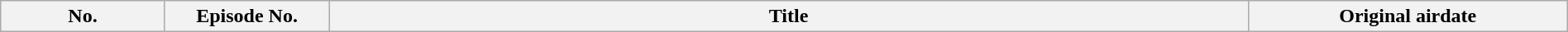<table class="wikitable plainrowheaders" style="width:100%; margin:auto;">
<tr>
<th width="125">No.</th>
<th width="125">Episode No.</th>
<th>Title</th>
<th width="250">Original airdate<br>




</th>
</tr>
</table>
